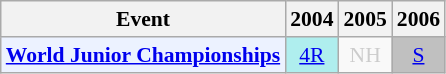<table class="wikitable" style="font-size: 90%; text-align:center">
<tr>
<th>Event</th>
<th>2004</th>
<th>2005</th>
<th>2006</th>
</tr>
<tr>
<td bgcolor="#ECF2FF"; align="left"><strong><a href='#'>World Junior Championships</a></strong></td>
<td bgcolor=AFEEEE><a href='#'>4R</a></td>
<td style=color:#ccc>NH</td>
<td bgcolor=silver><a href='#'>S</a></td>
</tr>
</table>
